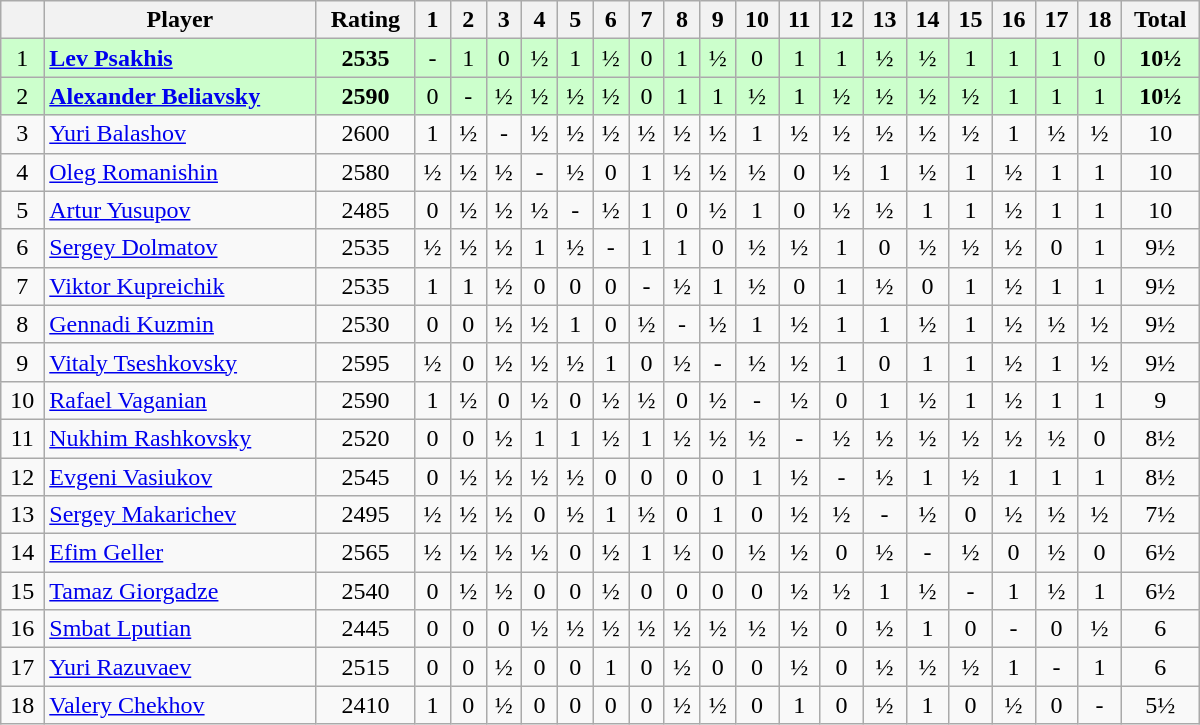<table class="wikitable" border="1" width="800px">
<tr>
<th></th>
<th>Player</th>
<th>Rating</th>
<th>1</th>
<th>2</th>
<th>3</th>
<th>4</th>
<th>5</th>
<th>6</th>
<th>7</th>
<th>8</th>
<th>9</th>
<th>10</th>
<th>11</th>
<th>12</th>
<th>13</th>
<th>14</th>
<th>15</th>
<th>16</th>
<th>17</th>
<th>18</th>
<th>Total</th>
</tr>
<tr align=center style="background:#ccffcc;">
<td>1</td>
<td align=left> <strong><a href='#'>Lev Psakhis</a></strong></td>
<td><strong>2535</strong></td>
<td>-</td>
<td>1</td>
<td>0</td>
<td>½</td>
<td>1</td>
<td>½</td>
<td>0</td>
<td>1</td>
<td>½</td>
<td>0</td>
<td>1</td>
<td>1</td>
<td>½</td>
<td>½</td>
<td>1</td>
<td>1</td>
<td>1</td>
<td>0</td>
<td align=center><strong>10½</strong></td>
</tr>
<tr align=center style="background:#ccffcc;">
<td>2</td>
<td align=left> <strong><a href='#'>Alexander Beliavsky</a></strong></td>
<td><strong>2590</strong></td>
<td>0</td>
<td>-</td>
<td>½</td>
<td>½</td>
<td>½</td>
<td>½</td>
<td>0</td>
<td>1</td>
<td>1</td>
<td>½</td>
<td>1</td>
<td>½</td>
<td>½</td>
<td>½</td>
<td>½</td>
<td>1</td>
<td>1</td>
<td>1</td>
<td align=center><strong>10½</strong></td>
</tr>
<tr align=center>
<td>3</td>
<td align=left> <a href='#'>Yuri Balashov</a></td>
<td>2600</td>
<td>1</td>
<td>½</td>
<td>-</td>
<td>½</td>
<td>½</td>
<td>½</td>
<td>½</td>
<td>½</td>
<td>½</td>
<td>1</td>
<td>½</td>
<td>½</td>
<td>½</td>
<td>½</td>
<td>½</td>
<td>1</td>
<td>½</td>
<td>½</td>
<td align=center>10</td>
</tr>
<tr align=center>
<td>4</td>
<td align=left> <a href='#'>Oleg Romanishin</a></td>
<td>2580</td>
<td>½</td>
<td>½</td>
<td>½</td>
<td>-</td>
<td>½</td>
<td>0</td>
<td>1</td>
<td>½</td>
<td>½</td>
<td>½</td>
<td>0</td>
<td>½</td>
<td>1</td>
<td>½</td>
<td>1</td>
<td>½</td>
<td>1</td>
<td>1</td>
<td align=center>10</td>
</tr>
<tr align=center>
<td>5</td>
<td align=left> <a href='#'>Artur Yusupov</a></td>
<td>2485</td>
<td>0</td>
<td>½</td>
<td>½</td>
<td>½</td>
<td>-</td>
<td>½</td>
<td>1</td>
<td>0</td>
<td>½</td>
<td>1</td>
<td>0</td>
<td>½</td>
<td>½</td>
<td>1</td>
<td>1</td>
<td>½</td>
<td>1</td>
<td>1</td>
<td align=center>10</td>
</tr>
<tr align=center>
<td>6</td>
<td align=left> <a href='#'>Sergey Dolmatov</a></td>
<td>2535</td>
<td>½</td>
<td>½</td>
<td>½</td>
<td>1</td>
<td>½</td>
<td>-</td>
<td>1</td>
<td>1</td>
<td>0</td>
<td>½</td>
<td>½</td>
<td>1</td>
<td>0</td>
<td>½</td>
<td>½</td>
<td>½</td>
<td>0</td>
<td>1</td>
<td align=center>9½</td>
</tr>
<tr align=center>
<td>7</td>
<td align=left> <a href='#'>Viktor Kupreichik</a></td>
<td>2535</td>
<td>1</td>
<td>1</td>
<td>½</td>
<td>0</td>
<td>0</td>
<td>0</td>
<td>-</td>
<td>½</td>
<td>1</td>
<td>½</td>
<td>0</td>
<td>1</td>
<td>½</td>
<td>0</td>
<td>1</td>
<td>½</td>
<td>1</td>
<td>1</td>
<td align=center>9½</td>
</tr>
<tr align=center>
<td>8</td>
<td align=left> <a href='#'>Gennadi Kuzmin</a></td>
<td>2530</td>
<td>0</td>
<td>0</td>
<td>½</td>
<td>½</td>
<td>1</td>
<td>0</td>
<td>½</td>
<td>-</td>
<td>½</td>
<td>1</td>
<td>½</td>
<td>1</td>
<td>1</td>
<td>½</td>
<td>1</td>
<td>½</td>
<td>½</td>
<td>½</td>
<td align=center>9½</td>
</tr>
<tr align=center>
<td>9</td>
<td align=left> <a href='#'>Vitaly Tseshkovsky</a></td>
<td>2595</td>
<td>½</td>
<td>0</td>
<td>½</td>
<td>½</td>
<td>½</td>
<td>1</td>
<td>0</td>
<td>½</td>
<td>-</td>
<td>½</td>
<td>½</td>
<td>1</td>
<td>0</td>
<td>1</td>
<td>1</td>
<td>½</td>
<td>1</td>
<td>½</td>
<td align=center>9½</td>
</tr>
<tr align=center>
<td>10</td>
<td align=left> <a href='#'>Rafael Vaganian</a></td>
<td>2590</td>
<td>1</td>
<td>½</td>
<td>0</td>
<td>½</td>
<td>0</td>
<td>½</td>
<td>½</td>
<td>0</td>
<td>½</td>
<td>-</td>
<td>½</td>
<td>0</td>
<td>1</td>
<td>½</td>
<td>1</td>
<td>½</td>
<td>1</td>
<td>1</td>
<td align=center>9</td>
</tr>
<tr align=center>
<td>11</td>
<td align=left> <a href='#'>Nukhim Rashkovsky</a></td>
<td>2520</td>
<td>0</td>
<td>0</td>
<td>½</td>
<td>1</td>
<td>1</td>
<td>½</td>
<td>1</td>
<td>½</td>
<td>½</td>
<td>½</td>
<td>-</td>
<td>½</td>
<td>½</td>
<td>½</td>
<td>½</td>
<td>½</td>
<td>½</td>
<td>0</td>
<td align=center>8½</td>
</tr>
<tr align=center>
<td>12</td>
<td align=left> <a href='#'>Evgeni Vasiukov</a></td>
<td>2545</td>
<td>0</td>
<td>½</td>
<td>½</td>
<td>½</td>
<td>½</td>
<td>0</td>
<td>0</td>
<td>0</td>
<td>0</td>
<td>1</td>
<td>½</td>
<td>-</td>
<td>½</td>
<td>1</td>
<td>½</td>
<td>1</td>
<td>1</td>
<td>1</td>
<td align=center>8½</td>
</tr>
<tr align=center>
<td>13</td>
<td align=left> <a href='#'>Sergey Makarichev</a></td>
<td>2495</td>
<td>½</td>
<td>½</td>
<td>½</td>
<td>0</td>
<td>½</td>
<td>1</td>
<td>½</td>
<td>0</td>
<td>1</td>
<td>0</td>
<td>½</td>
<td>½</td>
<td>-</td>
<td>½</td>
<td>0</td>
<td>½</td>
<td>½</td>
<td>½</td>
<td align=center>7½</td>
</tr>
<tr align=center>
<td>14</td>
<td align=left> <a href='#'>Efim Geller</a></td>
<td>2565</td>
<td>½</td>
<td>½</td>
<td>½</td>
<td>½</td>
<td>0</td>
<td>½</td>
<td>1</td>
<td>½</td>
<td>0</td>
<td>½</td>
<td>½</td>
<td>0</td>
<td>½</td>
<td>-</td>
<td>½</td>
<td>0</td>
<td>½</td>
<td>0</td>
<td align=center>6½</td>
</tr>
<tr align=center>
<td>15</td>
<td align=left> <a href='#'>Tamaz Giorgadze</a></td>
<td>2540</td>
<td>0</td>
<td>½</td>
<td>½</td>
<td>0</td>
<td>0</td>
<td>½</td>
<td>0</td>
<td>0</td>
<td>0</td>
<td>0</td>
<td>½</td>
<td>½</td>
<td>1</td>
<td>½</td>
<td>-</td>
<td>1</td>
<td>½</td>
<td>1</td>
<td align=center>6½</td>
</tr>
<tr align=center>
<td>16</td>
<td align=left> <a href='#'>Smbat Lputian</a></td>
<td>2445</td>
<td>0</td>
<td>0</td>
<td>0</td>
<td>½</td>
<td>½</td>
<td>½</td>
<td>½</td>
<td>½</td>
<td>½</td>
<td>½</td>
<td>½</td>
<td>0</td>
<td>½</td>
<td>1</td>
<td>0</td>
<td>-</td>
<td>0</td>
<td>½</td>
<td align=center>6</td>
</tr>
<tr align=center>
<td>17</td>
<td align=left> <a href='#'>Yuri Razuvaev</a></td>
<td>2515</td>
<td>0</td>
<td>0</td>
<td>½</td>
<td>0</td>
<td>0</td>
<td>1</td>
<td>0</td>
<td>½</td>
<td>0</td>
<td>0</td>
<td>½</td>
<td>0</td>
<td>½</td>
<td>½</td>
<td>½</td>
<td>1</td>
<td>-</td>
<td>1</td>
<td align=center>6</td>
</tr>
<tr align=center>
<td>18</td>
<td align=left> <a href='#'>Valery Chekhov</a></td>
<td>2410</td>
<td>1</td>
<td>0</td>
<td>½</td>
<td>0</td>
<td>0</td>
<td>0</td>
<td>0</td>
<td>½</td>
<td>½</td>
<td>0</td>
<td>1</td>
<td>0</td>
<td>½</td>
<td>1</td>
<td>0</td>
<td>½</td>
<td>0</td>
<td>-</td>
<td align=center>5½</td>
</tr>
</table>
